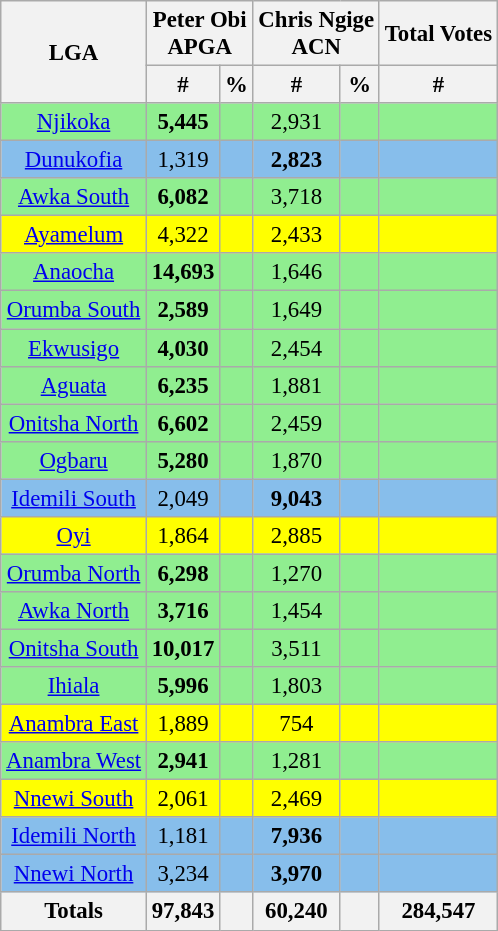<table class="wikitable sortable" style=" font-size: 95%">
<tr>
<th rowspan="2">LGA</th>
<th colspan="2">Peter Obi<br>APGA</th>
<th colspan="2">Chris Ngige<br>ACN</th>
<th>Total Votes</th>
</tr>
<tr>
<th>#</th>
<th>%</th>
<th>#</th>
<th>%</th>
<th>#</th>
</tr>
<tr>
<td bgcolor=#90EE90 align="center"><a href='#'>Njikoka</a></td>
<td bgcolor=#90EE90 align="center"><strong>5,445</strong></td>
<td bgcolor=#90EE90 align="center"></td>
<td bgcolor=#90EE90 align="center">2,931</td>
<td bgcolor=#90EE90 align="center"></td>
<td bgcolor=#90EE90 align="center"></td>
</tr>
<tr>
<td bgcolor=#87BEEB align="center"><a href='#'>Dunukofia</a></td>
<td bgcolor=#87BEEB align="center">1,319</td>
<td bgcolor=#87BEEB align="center"></td>
<td bgcolor=#87BEEB align="center"><strong>2,823</strong></td>
<td bgcolor=#87BEEB align="center"></td>
<td bgcolor=#87BEEB align="center"></td>
</tr>
<tr>
<td bgcolor=#90EE90 align="center"><a href='#'>Awka South</a></td>
<td bgcolor=#90EE90 align="center"><strong>6,082</strong></td>
<td bgcolor=#90EE90 align="center"></td>
<td bgcolor=#90EE90 align="center">3,718</td>
<td bgcolor=#90EE90 align="center"></td>
<td bgcolor=#90EE90 align="center"></td>
</tr>
<tr>
<td bgcolor=yellow align="center"><a href='#'>Ayamelum</a></td>
<td bgcolor=yellow align="center">4,322</td>
<td bgcolor=yellow align="center"></td>
<td bgcolor=yellow align="center">2,433</td>
<td bgcolor=yellow align="center"></td>
<td bgcolor=yellow align="center"></td>
</tr>
<tr>
<td bgcolor=#90EE90 align="center"><a href='#'>Anaocha</a></td>
<td bgcolor=#90EE90 align="center"><strong>14,693</strong></td>
<td bgcolor=#90EE90 align="center"></td>
<td bgcolor=#90EE90 align="center">1,646</td>
<td bgcolor=#90EE90 align="center"></td>
<td bgcolor=#90EE90 align="center"></td>
</tr>
<tr>
<td bgcolor=#90EE90 align="center"><a href='#'>Orumba South</a></td>
<td bgcolor=#90EE90 align="center"><strong>2,589</strong></td>
<td bgcolor=#90EE90 align="center"></td>
<td bgcolor=#90EE90 align="center">1,649</td>
<td bgcolor=#90EE90 align="center"></td>
<td bgcolor=#90EE90 align="center"></td>
</tr>
<tr>
<td bgcolor=#90EE90 align="center"><a href='#'>Ekwusigo</a></td>
<td bgcolor=#90EE90 align="center"><strong>4,030</strong></td>
<td bgcolor=#90EE90 align="center"></td>
<td bgcolor=#90EE90 align="center">2,454</td>
<td bgcolor=#90EE90 align="center"></td>
<td bgcolor=#90EE90 align="center"></td>
</tr>
<tr>
<td bgcolor=#90EE90 align="center"><a href='#'>Aguata</a></td>
<td bgcolor=#90EE90 align="center"><strong>6,235</strong></td>
<td bgcolor=#90EE90 align="center"></td>
<td bgcolor=#90EE90 align="center">1,881</td>
<td bgcolor=#90EE90 align="center"></td>
<td bgcolor=#90EE90 align="center"></td>
</tr>
<tr>
<td bgcolor=#90EE90 align="center"><a href='#'>Onitsha North</a></td>
<td bgcolor=#90EE90 align="center"><strong>6,602</strong></td>
<td bgcolor=#90EE90 align="center"></td>
<td bgcolor=#90EE90 align="center">2,459</td>
<td bgcolor=#90EE90 align="center"></td>
<td bgcolor=#90EE90 align="center"></td>
</tr>
<tr>
<td bgcolor=#90EE90 align="center"><a href='#'>Ogbaru</a></td>
<td bgcolor=#90EE90 align="center"><strong>5,280</strong></td>
<td bgcolor=#90EE90 align="center"></td>
<td bgcolor=#90EE90 align="center">1,870</td>
<td bgcolor=#90EE90 align="center"></td>
<td bgcolor=#90EE90 align="center"></td>
</tr>
<tr>
<td bgcolor=#87BEEB align="center"><a href='#'>Idemili South</a></td>
<td bgcolor=#87BEEB align="center">2,049</td>
<td bgcolor=#87BEEB align="center"></td>
<td bgcolor=#87BEEB align="center"><strong>9,043</strong></td>
<td bgcolor=#87BEEB align="center"></td>
<td bgcolor=#87BEEB align="center"></td>
</tr>
<tr>
<td bgcolor=yellow align="center"><a href='#'>Oyi</a></td>
<td bgcolor=yellow align="center">1,864</td>
<td bgcolor=yellow align="center"></td>
<td bgcolor=yellow align="center">2,885</td>
<td bgcolor=yellow align="center"></td>
<td bgcolor=yellow align="center"></td>
</tr>
<tr>
<td bgcolor=#90EE90 align="center"><a href='#'>Orumba North</a></td>
<td bgcolor=#90EE90 align="center"><strong>6,298</strong></td>
<td bgcolor=#90EE90 align="center"></td>
<td bgcolor=#90EE90 align="center">1,270</td>
<td bgcolor=#90EE90 align="center"></td>
<td bgcolor=#90EE90 align="center"></td>
</tr>
<tr>
<td bgcolor=#90EE90 align="center"><a href='#'>Awka North</a></td>
<td bgcolor=#90EE90 align="center"><strong>3,716</strong></td>
<td bgcolor=#90EE90 align="center"></td>
<td bgcolor=#90EE90 align="center">1,454</td>
<td bgcolor=#90EE90 align="center"></td>
<td bgcolor=#90EE90 align="center"></td>
</tr>
<tr>
<td bgcolor=#90EE90 align="center"><a href='#'>Onitsha South</a></td>
<td bgcolor=#90EE90 align="center"><strong>10,017</strong></td>
<td bgcolor=#90EE90 align="center"></td>
<td bgcolor=#90EE90 align="center">3,511</td>
<td bgcolor=#90EE90 align="center"></td>
<td bgcolor=#90EE90 align="center"></td>
</tr>
<tr>
<td bgcolor=#90EE90 align="center"><a href='#'>Ihiala</a></td>
<td bgcolor=#90EE90 align="center"><strong>5,996</strong></td>
<td bgcolor=#90EE90 align="center"></td>
<td bgcolor=#90EE90 align="center">1,803</td>
<td bgcolor=#90EE90 align="center"></td>
<td bgcolor=#90EE90 align="center"></td>
</tr>
<tr>
<td bgcolor=yellow align="center"><a href='#'>Anambra East</a></td>
<td bgcolor=yellow align="center">1,889</td>
<td bgcolor=yellow align="center"></td>
<td bgcolor=yellow align="center">754</td>
<td bgcolor=yellow align="center"></td>
<td bgcolor=yellow align="center"></td>
</tr>
<tr>
<td bgcolor=#90EE90 align="center"><a href='#'>Anambra West</a></td>
<td bgcolor=#90EE90 align="center"><strong>2,941</strong></td>
<td bgcolor=#90EE90 align="center"></td>
<td bgcolor=#90EE90 align="center">1,281</td>
<td bgcolor=#90EE90 align="center"></td>
<td bgcolor=#90EE90 align="center"></td>
</tr>
<tr>
<td bgcolor=yellow align="center"><a href='#'>Nnewi South</a></td>
<td bgcolor=yellow align="center">2,061</td>
<td bgcolor=yellow align="center"></td>
<td bgcolor=yellow align="center">2,469</td>
<td bgcolor=yellow align="center"></td>
<td bgcolor=yellow align="center"></td>
</tr>
<tr>
<td bgcolor=#87BEEB align="center"><a href='#'>Idemili North</a></td>
<td bgcolor=#87BEEB align="center">1,181</td>
<td bgcolor=#87BEEB align="center"></td>
<td bgcolor=#87BEEB align="center"><strong>7,936</strong></td>
<td bgcolor=#87BEEB align="center"></td>
<td bgcolor=#87BEEB align="center"></td>
</tr>
<tr>
<td bgcolor=#87BEEB align="center"><a href='#'>Nnewi North</a></td>
<td bgcolor=#87BEEB align="center">3,234</td>
<td bgcolor=#87BEEB align="center"></td>
<td bgcolor=#87BEEB align="center"><strong>3,970</strong></td>
<td bgcolor=#87BEEB align="center"></td>
<td bgcolor=#87BEEB align="center"></td>
</tr>
<tr>
<th>Totals</th>
<th><strong>97,843</strong></th>
<th></th>
<th><strong>60,240</strong></th>
<th></th>
<th>284,547</th>
</tr>
</table>
